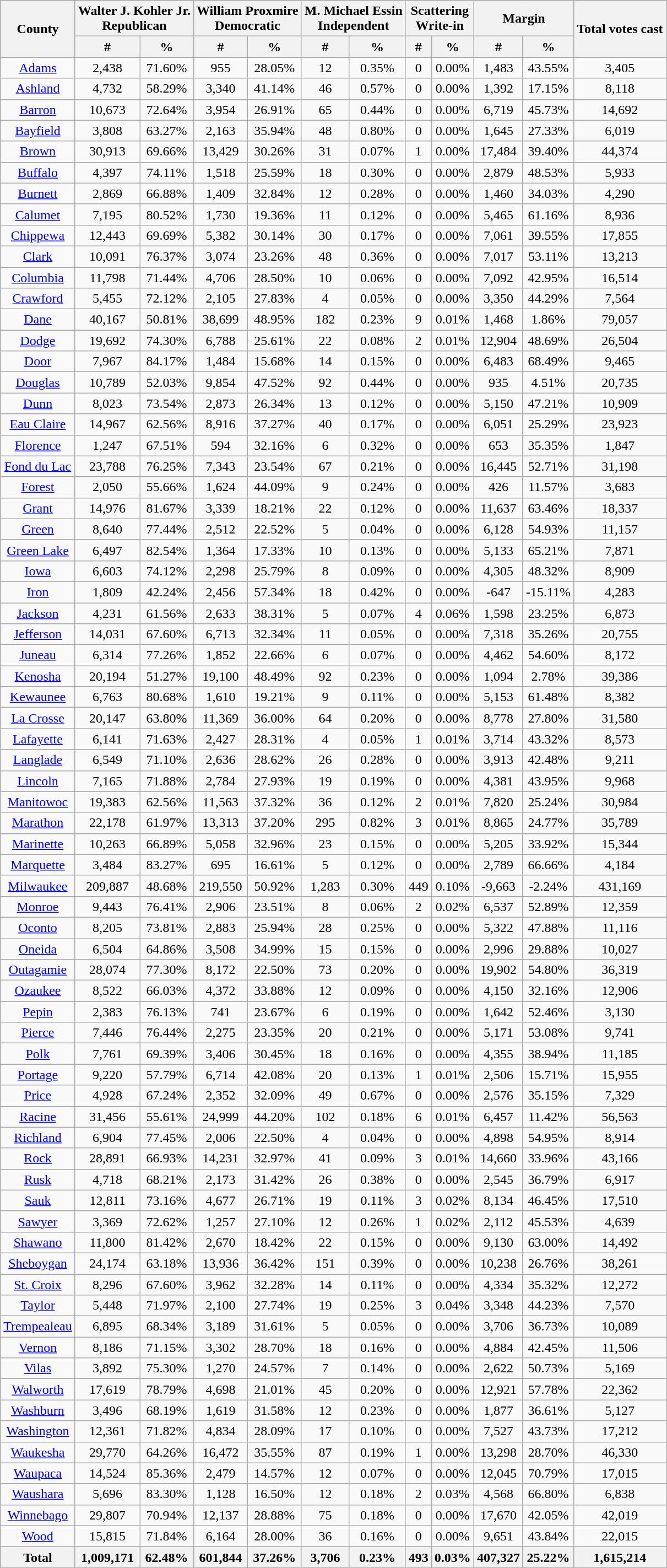<table class="wikitable sortable" style="text-align:center">
<tr>
<th rowspan="2" style="text-align:center;">County</th>
<th colspan="2" style="text-align:center;">Walter J. Kohler Jr.<br>Republican</th>
<th colspan="2" style="text-align:center;">William Proxmire<br>Democratic</th>
<th colspan="2" style="text-align:center;">M. Michael Essin<br>Independent</th>
<th colspan="2" style="text-align:center;">Scattering<br>Write-in</th>
<th colspan="2" style="text-align:center;">Margin</th>
<th rowspan="2" style="text-align:center;">Total votes cast</th>
</tr>
<tr>
<th style="text-align:center;" data-sort-type="number">#</th>
<th style="text-align:center;" data-sort-type="number">%</th>
<th style="text-align:center;" data-sort-type="number">#</th>
<th style="text-align:center;" data-sort-type="number">%</th>
<th style="text-align:center;" data-sort-type="number">#</th>
<th style="text-align:center;" data-sort-type="number">%</th>
<th style="text-align:center;" data-sort-type="number">#</th>
<th style="text-align:center;" data-sort-type="number">%</th>
<th style="text-align:center;" data-sort-type="number">#</th>
<th style="text-align:center;" data-sort-type="number">%</th>
</tr>
<tr style="text-align:center;">
<td><a href='#'>Adams</a></td>
<td>2,438</td>
<td>71.60%</td>
<td>955</td>
<td>28.05%</td>
<td>12</td>
<td>0.35%</td>
<td>0</td>
<td>0.00%</td>
<td>1,483</td>
<td>43.55%</td>
<td>3,405</td>
</tr>
<tr style="text-align:center;">
<td><a href='#'>Ashland</a></td>
<td>4,732</td>
<td>58.29%</td>
<td>3,340</td>
<td>41.14%</td>
<td>46</td>
<td>0.57%</td>
<td>0</td>
<td>0.00%</td>
<td>1,392</td>
<td>17.15%</td>
<td>8,118</td>
</tr>
<tr style="text-align:center;">
<td><a href='#'>Barron</a></td>
<td>10,673</td>
<td>72.64%</td>
<td>3,954</td>
<td>26.91%</td>
<td>65</td>
<td>0.44%</td>
<td>0</td>
<td>0.00%</td>
<td>6,719</td>
<td>45.73%</td>
<td>14,692</td>
</tr>
<tr style="text-align:center;">
<td><a href='#'>Bayfield</a></td>
<td>3,808</td>
<td>63.27%</td>
<td>2,163</td>
<td>35.94%</td>
<td>48</td>
<td>0.80%</td>
<td>0</td>
<td>0.00%</td>
<td>1,645</td>
<td>27.33%</td>
<td>6,019</td>
</tr>
<tr style="text-align:center;">
<td><a href='#'>Brown</a></td>
<td>30,913</td>
<td>69.66%</td>
<td>13,429</td>
<td>30.26%</td>
<td>31</td>
<td>0.07%</td>
<td>1</td>
<td>0.00%</td>
<td>17,484</td>
<td>39.40%</td>
<td>44,374</td>
</tr>
<tr style="text-align:center;">
<td><a href='#'>Buffalo</a></td>
<td>4,397</td>
<td>74.11%</td>
<td>1,518</td>
<td>25.59%</td>
<td>18</td>
<td>0.30%</td>
<td>0</td>
<td>0.00%</td>
<td>2,879</td>
<td>48.53%</td>
<td>5,933</td>
</tr>
<tr style="text-align:center;">
<td><a href='#'>Burnett</a></td>
<td>2,869</td>
<td>66.88%</td>
<td>1,409</td>
<td>32.84%</td>
<td>12</td>
<td>0.28%</td>
<td>0</td>
<td>0.00%</td>
<td>1,460</td>
<td>34.03%</td>
<td>4,290</td>
</tr>
<tr style="text-align:center;">
<td><a href='#'>Calumet</a></td>
<td>7,195</td>
<td>80.52%</td>
<td>1,730</td>
<td>19.36%</td>
<td>11</td>
<td>0.12%</td>
<td>0</td>
<td>0.00%</td>
<td>5,465</td>
<td>61.16%</td>
<td>8,936</td>
</tr>
<tr style="text-align:center;">
<td><a href='#'>Chippewa</a></td>
<td>12,443</td>
<td>69.69%</td>
<td>5,382</td>
<td>30.14%</td>
<td>30</td>
<td>0.17%</td>
<td>0</td>
<td>0.00%</td>
<td>7,061</td>
<td>39.55%</td>
<td>17,855</td>
</tr>
<tr style="text-align:center;">
<td><a href='#'>Clark</a></td>
<td>10,091</td>
<td>76.37%</td>
<td>3,074</td>
<td>23.26%</td>
<td>48</td>
<td>0.36%</td>
<td>0</td>
<td>0.00%</td>
<td>7,017</td>
<td>53.11%</td>
<td>13,213</td>
</tr>
<tr style="text-align:center;">
<td><a href='#'>Columbia</a></td>
<td>11,798</td>
<td>71.44%</td>
<td>4,706</td>
<td>28.50%</td>
<td>10</td>
<td>0.06%</td>
<td>0</td>
<td>0.00%</td>
<td>7,092</td>
<td>42.95%</td>
<td>16,514</td>
</tr>
<tr style="text-align:center;">
<td><a href='#'>Crawford</a></td>
<td>5,455</td>
<td>72.12%</td>
<td>2,105</td>
<td>27.83%</td>
<td>4</td>
<td>0.05%</td>
<td>0</td>
<td>0.00%</td>
<td>3,350</td>
<td>44.29%</td>
<td>7,564</td>
</tr>
<tr style="text-align:center;">
<td><a href='#'>Dane</a></td>
<td>40,167</td>
<td>50.81%</td>
<td>38,699</td>
<td>48.95%</td>
<td>182</td>
<td>0.23%</td>
<td>9</td>
<td>0.01%</td>
<td>1,468</td>
<td>1.86%</td>
<td>79,057</td>
</tr>
<tr style="text-align:center;">
<td><a href='#'>Dodge</a></td>
<td>19,692</td>
<td>74.30%</td>
<td>6,788</td>
<td>25.61%</td>
<td>22</td>
<td>0.08%</td>
<td>2</td>
<td>0.01%</td>
<td>12,904</td>
<td>48.69%</td>
<td>26,504</td>
</tr>
<tr style="text-align:center;">
<td><a href='#'>Door</a></td>
<td>7,967</td>
<td>84.17%</td>
<td>1,484</td>
<td>15.68%</td>
<td>14</td>
<td>0.15%</td>
<td>0</td>
<td>0.00%</td>
<td>6,483</td>
<td>68.49%</td>
<td>9,465</td>
</tr>
<tr style="text-align:center;">
<td><a href='#'>Douglas</a></td>
<td>10,789</td>
<td>52.03%</td>
<td>9,854</td>
<td>47.52%</td>
<td>92</td>
<td>0.44%</td>
<td>0</td>
<td>0.00%</td>
<td>935</td>
<td>4.51%</td>
<td>20,735</td>
</tr>
<tr style="text-align:center;">
<td><a href='#'>Dunn</a></td>
<td>8,023</td>
<td>73.54%</td>
<td>2,873</td>
<td>26.34%</td>
<td>13</td>
<td>0.12%</td>
<td>0</td>
<td>0.00%</td>
<td>5,150</td>
<td>47.21%</td>
<td>10,909</td>
</tr>
<tr style="text-align:center;">
<td><a href='#'>Eau Claire</a></td>
<td>14,967</td>
<td>62.56%</td>
<td>8,916</td>
<td>37.27%</td>
<td>40</td>
<td>0.17%</td>
<td>0</td>
<td>0.00%</td>
<td>6,051</td>
<td>25.29%</td>
<td>23,923</td>
</tr>
<tr style="text-align:center;">
<td><a href='#'>Florence</a></td>
<td>1,247</td>
<td>67.51%</td>
<td>594</td>
<td>32.16%</td>
<td>6</td>
<td>0.32%</td>
<td>0</td>
<td>0.00%</td>
<td>653</td>
<td>35.35%</td>
<td>1,847</td>
</tr>
<tr style="text-align:center;">
<td><a href='#'>Fond du Lac</a></td>
<td>23,788</td>
<td>76.25%</td>
<td>7,343</td>
<td>23.54%</td>
<td>67</td>
<td>0.21%</td>
<td>0</td>
<td>0.00%</td>
<td>16,445</td>
<td>52.71%</td>
<td>31,198</td>
</tr>
<tr style="text-align:center;">
<td><a href='#'>Forest</a></td>
<td>2,050</td>
<td>55.66%</td>
<td>1,624</td>
<td>44.09%</td>
<td>9</td>
<td>0.24%</td>
<td>0</td>
<td>0.00%</td>
<td>426</td>
<td>11.57%</td>
<td>3,683</td>
</tr>
<tr style="text-align:center;">
<td><a href='#'>Grant</a></td>
<td>14,976</td>
<td>81.67%</td>
<td>3,339</td>
<td>18.21%</td>
<td>22</td>
<td>0.12%</td>
<td>0</td>
<td>0.00%</td>
<td>11,637</td>
<td>63.46%</td>
<td>18,337</td>
</tr>
<tr style="text-align:center;">
<td><a href='#'>Green</a></td>
<td>8,640</td>
<td>77.44%</td>
<td>2,512</td>
<td>22.52%</td>
<td>5</td>
<td>0.04%</td>
<td>0</td>
<td>0.00%</td>
<td>6,128</td>
<td>54.93%</td>
<td>11,157</td>
</tr>
<tr style="text-align:center;">
<td><a href='#'>Green Lake</a></td>
<td>6,497</td>
<td>82.54%</td>
<td>1,364</td>
<td>17.33%</td>
<td>10</td>
<td>0.13%</td>
<td>0</td>
<td>0.00%</td>
<td>5,133</td>
<td>65.21%</td>
<td>7,871</td>
</tr>
<tr style="text-align:center;">
<td><a href='#'>Iowa</a></td>
<td>6,603</td>
<td>74.12%</td>
<td>2,298</td>
<td>25.79%</td>
<td>8</td>
<td>0.09%</td>
<td>0</td>
<td>0.00%</td>
<td>4,305</td>
<td>48.32%</td>
<td>8,909</td>
</tr>
<tr style="text-align:center;">
<td><a href='#'>Iron</a></td>
<td>1,809</td>
<td>42.24%</td>
<td>2,456</td>
<td>57.34%</td>
<td>18</td>
<td>0.42%</td>
<td>0</td>
<td>0.00%</td>
<td>-647</td>
<td>-15.11%</td>
<td>4,283</td>
</tr>
<tr style="text-align:center;">
<td><a href='#'>Jackson</a></td>
<td>4,231</td>
<td>61.56%</td>
<td>2,633</td>
<td>38.31%</td>
<td>5</td>
<td>0.07%</td>
<td>4</td>
<td>0.06%</td>
<td>1,598</td>
<td>23.25%</td>
<td>6,873</td>
</tr>
<tr style="text-align:center;">
<td><a href='#'>Jefferson</a></td>
<td>14,031</td>
<td>67.60%</td>
<td>6,713</td>
<td>32.34%</td>
<td>11</td>
<td>0.05%</td>
<td>0</td>
<td>0.00%</td>
<td>7,318</td>
<td>35.26%</td>
<td>20,755</td>
</tr>
<tr style="text-align:center;">
<td><a href='#'>Juneau</a></td>
<td>6,314</td>
<td>77.26%</td>
<td>1,852</td>
<td>22.66%</td>
<td>6</td>
<td>0.07%</td>
<td>0</td>
<td>0.00%</td>
<td>4,462</td>
<td>54.60%</td>
<td>8,172</td>
</tr>
<tr style="text-align:center;">
<td><a href='#'>Kenosha</a></td>
<td>20,194</td>
<td>51.27%</td>
<td>19,100</td>
<td>48.49%</td>
<td>92</td>
<td>0.23%</td>
<td>0</td>
<td>0.00%</td>
<td>1,094</td>
<td>2.78%</td>
<td>39,386</td>
</tr>
<tr style="text-align:center;">
<td><a href='#'>Kewaunee</a></td>
<td>6,763</td>
<td>80.68%</td>
<td>1,610</td>
<td>19.21%</td>
<td>9</td>
<td>0.11%</td>
<td>0</td>
<td>0.00%</td>
<td>5,153</td>
<td>61.48%</td>
<td>8,382</td>
</tr>
<tr style="text-align:center;">
<td><a href='#'>La Crosse</a></td>
<td>20,147</td>
<td>63.80%</td>
<td>11,369</td>
<td>36.00%</td>
<td>64</td>
<td>0.20%</td>
<td>0</td>
<td>0.00%</td>
<td>8,778</td>
<td>27.80%</td>
<td>31,580</td>
</tr>
<tr style="text-align:center;">
<td><a href='#'>Lafayette</a></td>
<td>6,141</td>
<td>71.63%</td>
<td>2,427</td>
<td>28.31%</td>
<td>4</td>
<td>0.05%</td>
<td>1</td>
<td>0.01%</td>
<td>3,714</td>
<td>43.32%</td>
<td>8,573</td>
</tr>
<tr style="text-align:center;">
<td><a href='#'>Langlade</a></td>
<td>6,549</td>
<td>71.10%</td>
<td>2,636</td>
<td>28.62%</td>
<td>26</td>
<td>0.28%</td>
<td>0</td>
<td>0.00%</td>
<td>3,913</td>
<td>42.48%</td>
<td>9,211</td>
</tr>
<tr style="text-align:center;">
<td><a href='#'>Lincoln</a></td>
<td>7,165</td>
<td>71.88%</td>
<td>2,784</td>
<td>27.93%</td>
<td>19</td>
<td>0.19%</td>
<td>0</td>
<td>0.00%</td>
<td>4,381</td>
<td>43.95%</td>
<td>9,968</td>
</tr>
<tr style="text-align:center;">
<td><a href='#'>Manitowoc</a></td>
<td>19,383</td>
<td>62.56%</td>
<td>11,563</td>
<td>37.32%</td>
<td>36</td>
<td>0.12%</td>
<td>2</td>
<td>0.01%</td>
<td>7,820</td>
<td>25.24%</td>
<td>30,984</td>
</tr>
<tr style="text-align:center;">
<td><a href='#'>Marathon</a></td>
<td>22,178</td>
<td>61.97%</td>
<td>13,313</td>
<td>37.20%</td>
<td>295</td>
<td>0.82%</td>
<td>3</td>
<td>0.01%</td>
<td>8,865</td>
<td>24.77%</td>
<td>35,789</td>
</tr>
<tr style="text-align:center;">
<td><a href='#'>Marinette</a></td>
<td>10,263</td>
<td>66.89%</td>
<td>5,058</td>
<td>32.96%</td>
<td>23</td>
<td>0.15%</td>
<td>0</td>
<td>0.00%</td>
<td>5,205</td>
<td>33.92%</td>
<td>15,344</td>
</tr>
<tr style="text-align:center;">
<td><a href='#'>Marquette</a></td>
<td>3,484</td>
<td>83.27%</td>
<td>695</td>
<td>16.61%</td>
<td>5</td>
<td>0.12%</td>
<td>0</td>
<td>0.00%</td>
<td>2,789</td>
<td>66.66%</td>
<td>4,184</td>
</tr>
<tr style="text-align:center;">
<td><a href='#'>Milwaukee</a></td>
<td>209,887</td>
<td>48.68%</td>
<td>219,550</td>
<td>50.92%</td>
<td>1,283</td>
<td>0.30%</td>
<td>449</td>
<td>0.10%</td>
<td>-9,663</td>
<td>-2.24%</td>
<td>431,169</td>
</tr>
<tr style="text-align:center;">
<td><a href='#'>Monroe</a></td>
<td>9,443</td>
<td>76.41%</td>
<td>2,906</td>
<td>23.51%</td>
<td>8</td>
<td>0.06%</td>
<td>2</td>
<td>0.02%</td>
<td>6,537</td>
<td>52.89%</td>
<td>12,359</td>
</tr>
<tr style="text-align:center;">
<td><a href='#'>Oconto</a></td>
<td>8,205</td>
<td>73.81%</td>
<td>2,883</td>
<td>25.94%</td>
<td>28</td>
<td>0.25%</td>
<td>0</td>
<td>0.00%</td>
<td>5,322</td>
<td>47.88%</td>
<td>11,116</td>
</tr>
<tr style="text-align:center;">
<td><a href='#'>Oneida</a></td>
<td>6,504</td>
<td>64.86%</td>
<td>3,508</td>
<td>34.99%</td>
<td>15</td>
<td>0.15%</td>
<td>0</td>
<td>0.00%</td>
<td>2,996</td>
<td>29.88%</td>
<td>10,027</td>
</tr>
<tr style="text-align:center;">
<td><a href='#'>Outagamie</a></td>
<td>28,074</td>
<td>77.30%</td>
<td>8,172</td>
<td>22.50%</td>
<td>73</td>
<td>0.20%</td>
<td>0</td>
<td>0.00%</td>
<td>19,902</td>
<td>54.80%</td>
<td>36,319</td>
</tr>
<tr style="text-align:center;">
<td><a href='#'>Ozaukee</a></td>
<td>8,522</td>
<td>66.03%</td>
<td>4,372</td>
<td>33.88%</td>
<td>12</td>
<td>0.09%</td>
<td>0</td>
<td>0.00%</td>
<td>4,150</td>
<td>32.16%</td>
<td>12,906</td>
</tr>
<tr style="text-align:center;">
<td><a href='#'>Pepin</a></td>
<td>2,383</td>
<td>76.13%</td>
<td>741</td>
<td>23.67%</td>
<td>6</td>
<td>0.19%</td>
<td>0</td>
<td>0.00%</td>
<td>1,642</td>
<td>52.46%</td>
<td>3,130</td>
</tr>
<tr style="text-align:center;">
<td><a href='#'>Pierce</a></td>
<td>7,446</td>
<td>76.44%</td>
<td>2,275</td>
<td>23.35%</td>
<td>20</td>
<td>0.21%</td>
<td>0</td>
<td>0.00%</td>
<td>5,171</td>
<td>53.08%</td>
<td>9,741</td>
</tr>
<tr style="text-align:center;">
<td><a href='#'>Polk</a></td>
<td>7,761</td>
<td>69.39%</td>
<td>3,406</td>
<td>30.45%</td>
<td>18</td>
<td>0.16%</td>
<td>0</td>
<td>0.00%</td>
<td>4,355</td>
<td>38.94%</td>
<td>11,185</td>
</tr>
<tr style="text-align:center;">
<td><a href='#'>Portage</a></td>
<td>9,220</td>
<td>57.79%</td>
<td>6,714</td>
<td>42.08%</td>
<td>20</td>
<td>0.13%</td>
<td>1</td>
<td>0.01%</td>
<td>2,506</td>
<td>15.71%</td>
<td>15,955</td>
</tr>
<tr style="text-align:center;">
<td><a href='#'>Price</a></td>
<td>4,928</td>
<td>67.24%</td>
<td>2,352</td>
<td>32.09%</td>
<td>49</td>
<td>0.67%</td>
<td>0</td>
<td>0.00%</td>
<td>2,576</td>
<td>35.15%</td>
<td>7,329</td>
</tr>
<tr style="text-align:center;">
<td><a href='#'>Racine</a></td>
<td>31,456</td>
<td>55.61%</td>
<td>24,999</td>
<td>44.20%</td>
<td>102</td>
<td>0.18%</td>
<td>6</td>
<td>0.01%</td>
<td>6,457</td>
<td>11.42%</td>
<td>56,563</td>
</tr>
<tr style="text-align:center;">
<td><a href='#'>Richland</a></td>
<td>6,904</td>
<td>77.45%</td>
<td>2,006</td>
<td>22.50%</td>
<td>4</td>
<td>0.04%</td>
<td>0</td>
<td>0.00%</td>
<td>4,898</td>
<td>54.95%</td>
<td>8,914</td>
</tr>
<tr style="text-align:center;">
<td><a href='#'>Rock</a></td>
<td>28,891</td>
<td>66.93%</td>
<td>14,231</td>
<td>32.97%</td>
<td>41</td>
<td>0.09%</td>
<td>3</td>
<td>0.01%</td>
<td>14,660</td>
<td>33.96%</td>
<td>43,166</td>
</tr>
<tr style="text-align:center;">
<td><a href='#'>Rusk</a></td>
<td>4,718</td>
<td>68.21%</td>
<td>2,173</td>
<td>31.42%</td>
<td>26</td>
<td>0.38%</td>
<td>0</td>
<td>0.00%</td>
<td>2,545</td>
<td>36.79%</td>
<td>6,917</td>
</tr>
<tr style="text-align:center;">
<td><a href='#'>Sauk</a></td>
<td>12,811</td>
<td>73.16%</td>
<td>4,677</td>
<td>26.71%</td>
<td>19</td>
<td>0.11%</td>
<td>3</td>
<td>0.02%</td>
<td>8,134</td>
<td>46.45%</td>
<td>17,510</td>
</tr>
<tr style="text-align:center;">
<td><a href='#'>Sawyer</a></td>
<td>3,369</td>
<td>72.62%</td>
<td>1,257</td>
<td>27.10%</td>
<td>12</td>
<td>0.26%</td>
<td>1</td>
<td>0.02%</td>
<td>2,112</td>
<td>45.53%</td>
<td>4,639</td>
</tr>
<tr style="text-align:center;">
<td><a href='#'>Shawano</a></td>
<td>11,800</td>
<td>81.42%</td>
<td>2,670</td>
<td>18.42%</td>
<td>22</td>
<td>0.15%</td>
<td>0</td>
<td>0.00%</td>
<td>9,130</td>
<td>63.00%</td>
<td>14,492</td>
</tr>
<tr style="text-align:center;">
<td><a href='#'>Sheboygan</a></td>
<td>24,174</td>
<td>63.18%</td>
<td>13,936</td>
<td>36.42%</td>
<td>151</td>
<td>0.39%</td>
<td>0</td>
<td>0.00%</td>
<td>10,238</td>
<td>26.76%</td>
<td>38,261</td>
</tr>
<tr style="text-align:center;">
<td><a href='#'>St. Croix</a></td>
<td>8,296</td>
<td>67.60%</td>
<td>3,962</td>
<td>32.28%</td>
<td>14</td>
<td>0.11%</td>
<td>0</td>
<td>0.00%</td>
<td>4,334</td>
<td>35.32%</td>
<td>12,272</td>
</tr>
<tr style="text-align:center;">
<td><a href='#'>Taylor</a></td>
<td>5,448</td>
<td>71.97%</td>
<td>2,100</td>
<td>27.74%</td>
<td>19</td>
<td>0.25%</td>
<td>3</td>
<td>0.04%</td>
<td>3,348</td>
<td>44.23%</td>
<td>7,570</td>
</tr>
<tr style="text-align:center;">
<td><a href='#'>Trempealeau</a></td>
<td>6,895</td>
<td>68.34%</td>
<td>3,189</td>
<td>31.61%</td>
<td>5</td>
<td>0.05%</td>
<td>0</td>
<td>0.00%</td>
<td>3,706</td>
<td>36.73%</td>
<td>10,089</td>
</tr>
<tr style="text-align:center;">
<td><a href='#'>Vernon</a></td>
<td>8,186</td>
<td>71.15%</td>
<td>3,302</td>
<td>28.70%</td>
<td>18</td>
<td>0.16%</td>
<td>0</td>
<td>0.00%</td>
<td>4,884</td>
<td>42.45%</td>
<td>11,506</td>
</tr>
<tr style="text-align:center;">
<td><a href='#'>Vilas</a></td>
<td>3,892</td>
<td>75.30%</td>
<td>1,270</td>
<td>24.57%</td>
<td>7</td>
<td>0.14%</td>
<td>0</td>
<td>0.00%</td>
<td>2,622</td>
<td>50.73%</td>
<td>5,169</td>
</tr>
<tr style="text-align:center;">
<td><a href='#'>Walworth</a></td>
<td>17,619</td>
<td>78.79%</td>
<td>4,698</td>
<td>21.01%</td>
<td>45</td>
<td>0.20%</td>
<td>0</td>
<td>0.00%</td>
<td>12,921</td>
<td>57.78%</td>
<td>22,362</td>
</tr>
<tr style="text-align:center;">
<td><a href='#'>Washburn</a></td>
<td>3,496</td>
<td>68.19%</td>
<td>1,619</td>
<td>31.58%</td>
<td>12</td>
<td>0.23%</td>
<td>0</td>
<td>0.00%</td>
<td>1,877</td>
<td>36.61%</td>
<td>5,127</td>
</tr>
<tr style="text-align:center;">
<td><a href='#'>Washington</a></td>
<td>12,361</td>
<td>71.82%</td>
<td>4,834</td>
<td>28.09%</td>
<td>17</td>
<td>0.10%</td>
<td>0</td>
<td>0.00%</td>
<td>7,527</td>
<td>43.73%</td>
<td>17,212</td>
</tr>
<tr style="text-align:center;">
<td><a href='#'>Waukesha</a></td>
<td>29,770</td>
<td>64.26%</td>
<td>16,472</td>
<td>35.55%</td>
<td>87</td>
<td>0.19%</td>
<td>1</td>
<td>0.00%</td>
<td>13,298</td>
<td>28.70%</td>
<td>46,330</td>
</tr>
<tr style="text-align:center;">
<td><a href='#'>Waupaca</a></td>
<td>14,524</td>
<td>85.36%</td>
<td>2,479</td>
<td>14.57%</td>
<td>12</td>
<td>0.07%</td>
<td>0</td>
<td>0.00%</td>
<td>12,045</td>
<td>70.79%</td>
<td>17,015</td>
</tr>
<tr style="text-align:center;">
<td><a href='#'>Waushara</a></td>
<td>5,696</td>
<td>83.30%</td>
<td>1,128</td>
<td>16.50%</td>
<td>12</td>
<td>0.18%</td>
<td>2</td>
<td>0.03%</td>
<td>4,568</td>
<td>66.80%</td>
<td>6,838</td>
</tr>
<tr style="text-align:center;">
<td><a href='#'>Winnebago</a></td>
<td>29,807</td>
<td>70.94%</td>
<td>12,137</td>
<td>28.88%</td>
<td>75</td>
<td>0.18%</td>
<td>0</td>
<td>0.00%</td>
<td>17,670</td>
<td>42.05%</td>
<td>42,019</td>
</tr>
<tr style="text-align:center;">
<td><a href='#'>Wood</a></td>
<td>15,815</td>
<td>71.84%</td>
<td>6,164</td>
<td>28.00%</td>
<td>36</td>
<td>0.16%</td>
<td>0</td>
<td>0.00%</td>
<td>9,651</td>
<td>43.84%</td>
<td>22,015</td>
</tr>
<tr>
<th>Total</th>
<th>1,009,171</th>
<th>62.48%</th>
<th>601,844</th>
<th>37.26%</th>
<th>3,706</th>
<th>0.23%</th>
<th>493</th>
<th>0.03%</th>
<th>407,327</th>
<th>25.22%</th>
<th>1,615,214</th>
</tr>
</table>
